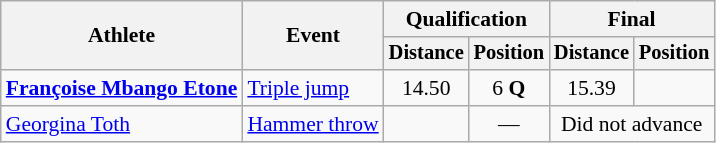<table class=wikitable style="font-size:90%">
<tr>
<th rowspan="2">Athlete</th>
<th rowspan="2">Event</th>
<th colspan="2">Qualification</th>
<th colspan="2">Final</th>
</tr>
<tr style="font-size:95%">
<th>Distance</th>
<th>Position</th>
<th>Distance</th>
<th>Position</th>
</tr>
<tr align=center>
<td align=left><strong><a href='#'>Françoise Mbango Etone</a></strong></td>
<td align=left><a href='#'>Triple jump</a></td>
<td>14.50</td>
<td>6 <strong>Q</strong></td>
<td>15.39</td>
<td></td>
</tr>
<tr align=center>
<td align=left><a href='#'>Georgina Toth</a></td>
<td align=left><a href='#'>Hammer throw</a></td>
<td></td>
<td>—</td>
<td colspan=2>Did not advance</td>
</tr>
</table>
